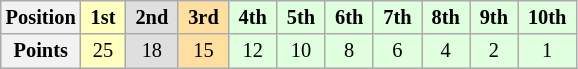<table class="wikitable" style="font-size:85%; text-align:center">
<tr>
<th>Position</th>
<td style="background:#ffffbf"> <strong>1st</strong> </td>
<td style="background:#dfdfdf"> <strong>2nd</strong> </td>
<td style="background:#ffdf9f"> <strong>3rd</strong> </td>
<td style="background:#dfffdf"> <strong>4th</strong> </td>
<td style="background:#dfffdf"> <strong>5th</strong> </td>
<td style="background:#dfffdf"> <strong>6th</strong> </td>
<td style="background:#dfffdf"> <strong>7th</strong> </td>
<td style="background:#dfffdf"> <strong>8th</strong> </td>
<td style="background:#dfffdf"> <strong>9th</strong> </td>
<td style="background:#dfffdf"> <strong>10th</strong> </td>
</tr>
<tr>
<th>Points</th>
<td style="background:#ffffbf">25</td>
<td style="background:#dfdfdf">18</td>
<td style="background:#ffdf9f">15</td>
<td style="background:#dfffdf">12</td>
<td style="background:#dfffdf">10</td>
<td style="background:#dfffdf">8</td>
<td style="background:#dfffdf">6</td>
<td style="background:#dfffdf">4</td>
<td style="background:#dfffdf">2</td>
<td style="background:#dfffdf">1</td>
</tr>
</table>
